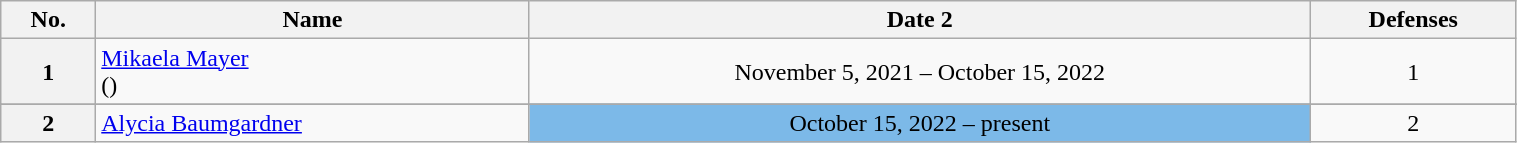<table class="wikitable sortable" style="width:80%;">
<tr>
<th>No.</th>
<th>Name</th>
<th>Date 2</th>
<th>Defenses</th>
</tr>
<tr align=center>
<th>1</th>
<td align=left> <a href='#'>Mikaela Mayer</a><br>()</td>
<td>November 5, 2021 – October 15, 2022</td>
<td>1</td>
</tr>
<tr>
</tr>
<tr align=center>
<th>2</th>
<td align=left> <a href='#'>Alycia Baumgardner</a></td>
<td style="background:#7CB9E8;">October 15, 2022 – present</td>
<td align=centre>2</td>
</tr>
</table>
